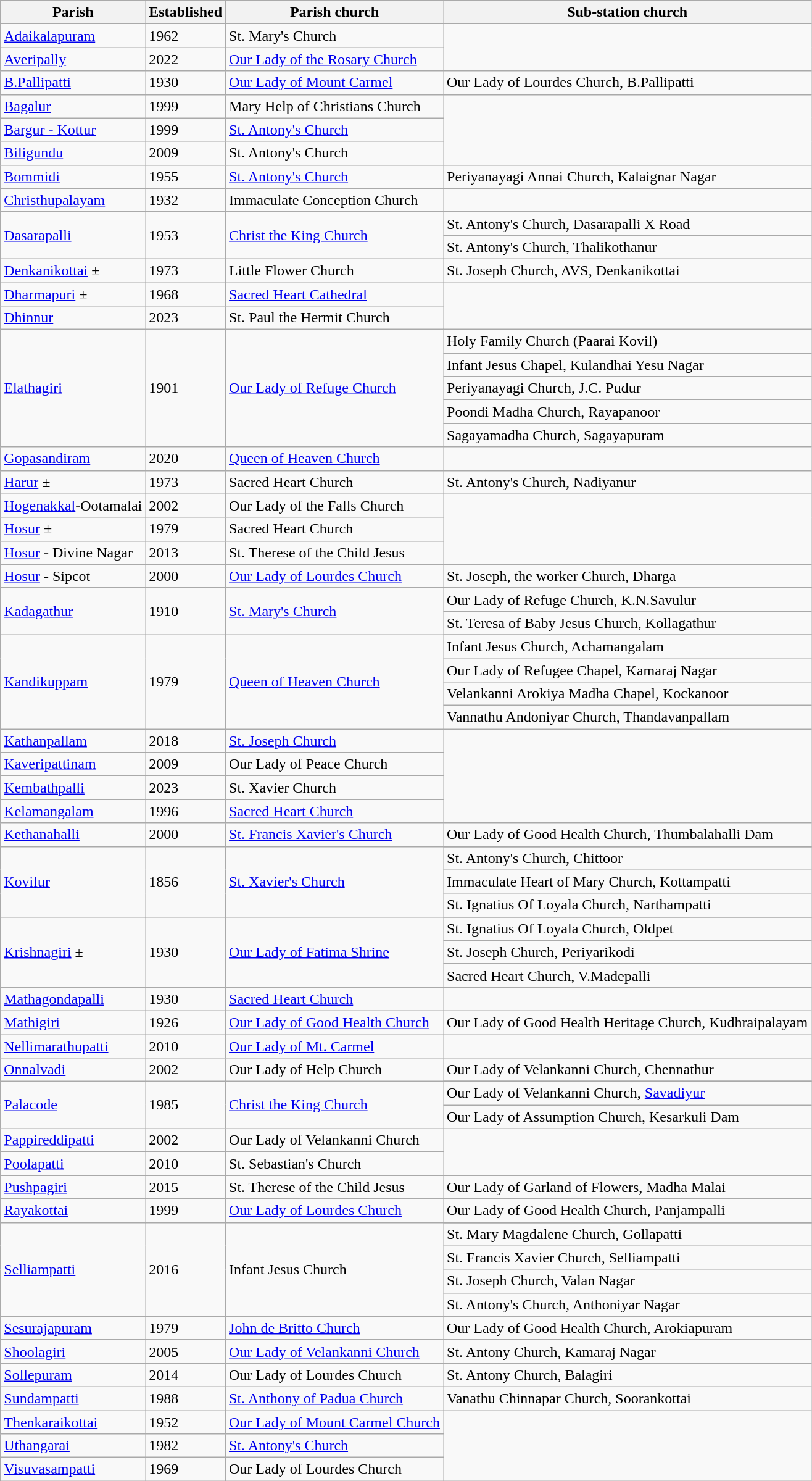<table class="wikitable">
<tr>
<th>Parish</th>
<th>Established</th>
<th>Parish church</th>
<th>Sub-station church</th>
</tr>
<tr>
<td><a href='#'>Adaikalapuram</a></td>
<td>1962</td>
<td>St. Mary's Church</td>
</tr>
<tr>
<td><a href='#'>Averipally</a></td>
<td>2022</td>
<td><a href='#'>Our Lady of the Rosary Church</a></td>
</tr>
<tr>
<td><a href='#'>B.Pallipatti</a></td>
<td>1930</td>
<td><a href='#'>Our Lady of Mount Carmel</a></td>
<td>Our Lady of Lourdes Church, B.Pallipatti</td>
</tr>
<tr>
<td><a href='#'>Bagalur</a></td>
<td>1999</td>
<td>Mary Help of Christians Church</td>
</tr>
<tr>
<td><a href='#'>Bargur - Kottur</a></td>
<td>1999</td>
<td><a href='#'>St. Antony's Church</a></td>
</tr>
<tr>
<td><a href='#'>Biligundu</a></td>
<td>2009</td>
<td>St. Antony's Church</td>
</tr>
<tr>
<td><a href='#'>Bommidi</a></td>
<td>1955</td>
<td><a href='#'>St. Antony's Church</a></td>
<td>Periyanayagi Annai Church, Kalaignar Nagar</td>
</tr>
<tr>
<td><a href='#'>Christhupalayam</a></td>
<td>1932</td>
<td>Immaculate Conception Church</td>
</tr>
<tr>
<td rowspan="3"><a href='#'>Dasarapalli</a></td>
<td rowspan="3">1953</td>
<td rowspan="3"><a href='#'>Christ the King Church</a></td>
</tr>
<tr>
<td>St. Antony's Church, Dasarapalli X Road</td>
</tr>
<tr>
<td>St. Antony's Church, Thalikothanur</td>
</tr>
<tr>
<td><a href='#'>Denkanikottai</a> ±</td>
<td>1973</td>
<td>Little Flower Church</td>
<td>St. Joseph Church, AVS, Denkanikottai</td>
</tr>
<tr>
<td><a href='#'>Dharmapuri</a> ±</td>
<td>1968</td>
<td><a href='#'>Sacred Heart Cathedral</a></td>
</tr>
<tr>
<td><a href='#'>Dhinnur</a></td>
<td>2023</td>
<td>St. Paul the Hermit Church</td>
</tr>
<tr>
<td rowspan="6"><a href='#'>Elathagiri</a></td>
<td rowspan="6">1901</td>
<td rowspan="6"><a href='#'>Our Lady of Refuge Church</a></td>
</tr>
<tr>
<td>Holy Family Church (Paarai Kovil)</td>
</tr>
<tr>
<td>Infant Jesus Chapel, Kulandhai Yesu Nagar</td>
</tr>
<tr>
<td>Periyanayagi Church, J.C. Pudur</td>
</tr>
<tr>
<td>Poondi Madha Church, Rayapanoor</td>
</tr>
<tr>
<td>Sagayamadha Church, Sagayapuram</td>
</tr>
<tr>
<td><a href='#'>Gopasandiram</a></td>
<td>2020</td>
<td><a href='#'>Queen of Heaven Church</a></td>
</tr>
<tr>
<td><a href='#'>Harur</a> ±</td>
<td>1973</td>
<td>Sacred Heart Church</td>
<td>St. Antony's Church, Nadiyanur</td>
</tr>
<tr>
<td><a href='#'>Hogenakkal</a>-Ootamalai</td>
<td>2002</td>
<td>Our Lady of the Falls Church</td>
</tr>
<tr>
<td><a href='#'>Hosur</a> ±</td>
<td>1979</td>
<td>Sacred Heart Church</td>
</tr>
<tr>
<td><a href='#'>Hosur</a> - Divine Nagar</td>
<td>2013</td>
<td>St. Therese of the Child Jesus</td>
</tr>
<tr>
<td><a href='#'>Hosur</a> - Sipcot</td>
<td>2000</td>
<td><a href='#'>Our Lady of Lourdes Church</a></td>
<td>St. Joseph, the worker Church, Dharga</td>
</tr>
<tr>
<td rowspan="3"><a href='#'>Kadagathur</a></td>
<td rowspan="3">1910</td>
<td rowspan="3"><a href='#'>St. Mary's Church</a></td>
</tr>
<tr>
<td>Our Lady of Refuge Church, K.N.Savulur</td>
</tr>
<tr>
<td>St. Teresa of Baby Jesus Church, Kollagathur</td>
</tr>
<tr>
<td rowspan="5"><a href='#'>Kandikuppam</a></td>
<td rowspan="5">1979</td>
<td rowspan="5"><a href='#'>Queen of Heaven Church</a></td>
</tr>
<tr>
<td>Infant Jesus Church, Achamangalam</td>
</tr>
<tr>
<td>Our Lady of Refugee Chapel, Kamaraj Nagar</td>
</tr>
<tr>
<td>Velankanni Arokiya Madha Chapel, Kockanoor</td>
</tr>
<tr>
<td>Vannathu Andoniyar Church, Thandavanpallam</td>
</tr>
<tr>
<td><a href='#'>Kathanpallam</a></td>
<td>2018</td>
<td><a href='#'>St. Joseph Church</a></td>
</tr>
<tr>
<td><a href='#'>Kaveripattinam</a></td>
<td>2009</td>
<td>Our Lady of Peace Church</td>
</tr>
<tr>
<td><a href='#'>Kembathpalli</a></td>
<td>2023</td>
<td>St. Xavier Church</td>
</tr>
<tr>
<td><a href='#'>Kelamangalam</a></td>
<td>1996</td>
<td><a href='#'>Sacred Heart Church</a></td>
</tr>
<tr>
<td><a href='#'>Kethanahalli</a></td>
<td>2000</td>
<td><a href='#'>St. Francis Xavier's Church</a></td>
<td>Our Lady of Good Health Church, Thumbalahalli Dam</td>
</tr>
<tr>
<td rowspan="4"><a href='#'>Kovilur</a></td>
<td rowspan="4">1856</td>
<td rowspan="4"><a href='#'>St. Xavier's Church</a></td>
</tr>
<tr>
<td>St. Antony's Church, Chittoor</td>
</tr>
<tr>
<td>Immaculate Heart of Mary Church, Kottampatti</td>
</tr>
<tr>
<td>St. Ignatius Of Loyala Church, Narthampatti</td>
</tr>
<tr>
<td rowspan="4"><a href='#'>Krishnagiri</a> ±</td>
<td rowspan="4">1930</td>
<td rowspan="4"><a href='#'>Our Lady of Fatima Shrine</a></td>
</tr>
<tr>
<td>St. Ignatius Of Loyala Church, Oldpet</td>
</tr>
<tr>
<td>St. Joseph Church, Periyarikodi</td>
</tr>
<tr>
<td>Sacred Heart Church, V.Madepalli</td>
</tr>
<tr>
<td><a href='#'>Mathagondapalli</a></td>
<td>1930</td>
<td><a href='#'>Sacred Heart Church</a></td>
</tr>
<tr>
<td><a href='#'>Mathigiri</a></td>
<td>1926</td>
<td><a href='#'>Our Lady of Good Health Church</a></td>
<td>Our Lady of Good Health Heritage Church, Kudhraipalayam</td>
</tr>
<tr>
<td><a href='#'>Nellimarathupatti</a></td>
<td>2010</td>
<td><a href='#'>Our Lady of Mt. Carmel</a></td>
</tr>
<tr>
<td><a href='#'>Onnalvadi</a></td>
<td>2002</td>
<td>Our Lady of Help Church</td>
<td>Our Lady of Velankanni Church, Chennathur</td>
</tr>
<tr>
<td rowspan="3"><a href='#'>Palacode</a></td>
<td rowspan="3">1985</td>
<td rowspan="3"><a href='#'>Christ the King Church</a></td>
</tr>
<tr>
<td>Our Lady of Velankanni Church, <a href='#'>Savadiyur</a></td>
</tr>
<tr>
<td>Our Lady of Assumption Church, Kesarkuli Dam</td>
</tr>
<tr>
<td><a href='#'>Pappireddipatti</a></td>
<td>2002</td>
<td>Our Lady of Velankanni Church</td>
</tr>
<tr>
<td><a href='#'>Poolapatti</a></td>
<td>2010</td>
<td>St. Sebastian's Church</td>
</tr>
<tr>
<td><a href='#'>Pushpagiri</a></td>
<td>2015</td>
<td>St. Therese of the Child Jesus</td>
<td>Our Lady of Garland of Flowers, Madha Malai</td>
</tr>
<tr>
<td><a href='#'>Rayakottai</a></td>
<td>1999</td>
<td><a href='#'>Our Lady of Lourdes Church</a></td>
<td>Our Lady of Good Health Church, Panjampalli</td>
</tr>
<tr>
<td rowspan="5"><a href='#'>Selliampatti</a></td>
<td rowspan="5">2016</td>
<td rowspan="5">Infant Jesus Church</td>
</tr>
<tr>
<td>St. Mary Magdalene Church, Gollapatti</td>
</tr>
<tr>
<td>St. Francis Xavier Church, Selliampatti</td>
</tr>
<tr>
<td>St. Joseph Church, Valan Nagar</td>
</tr>
<tr>
<td>St. Antony's Church, Anthoniyar Nagar</td>
</tr>
<tr>
<td><a href='#'>Sesurajapuram</a></td>
<td>1979</td>
<td><a href='#'>John de Britto Church</a></td>
<td>Our Lady of Good Health Church, Arokiapuram</td>
</tr>
<tr>
<td><a href='#'>Shoolagiri</a></td>
<td>2005</td>
<td><a href='#'>Our Lady of Velankanni Church</a></td>
<td>St. Antony Church, Kamaraj Nagar</td>
</tr>
<tr>
<td><a href='#'>Sollepuram</a></td>
<td>2014</td>
<td>Our Lady of Lourdes Church</td>
<td>St. Antony Church, Balagiri</td>
</tr>
<tr>
<td><a href='#'>Sundampatti</a></td>
<td>1988</td>
<td><a href='#'>St. Anthony of Padua Church</a></td>
<td>Vanathu Chinnapar Church, Soorankottai</td>
</tr>
<tr>
<td><a href='#'>Thenkaraikottai</a></td>
<td>1952</td>
<td><a href='#'>Our Lady of Mount Carmel Church</a></td>
</tr>
<tr>
<td><a href='#'>Uthangarai</a></td>
<td>1982</td>
<td><a href='#'>St. Antony's Church</a></td>
</tr>
<tr>
<td><a href='#'>Visuvasampatti</a></td>
<td>1969</td>
<td>Our Lady of Lourdes Church</td>
</tr>
</table>
